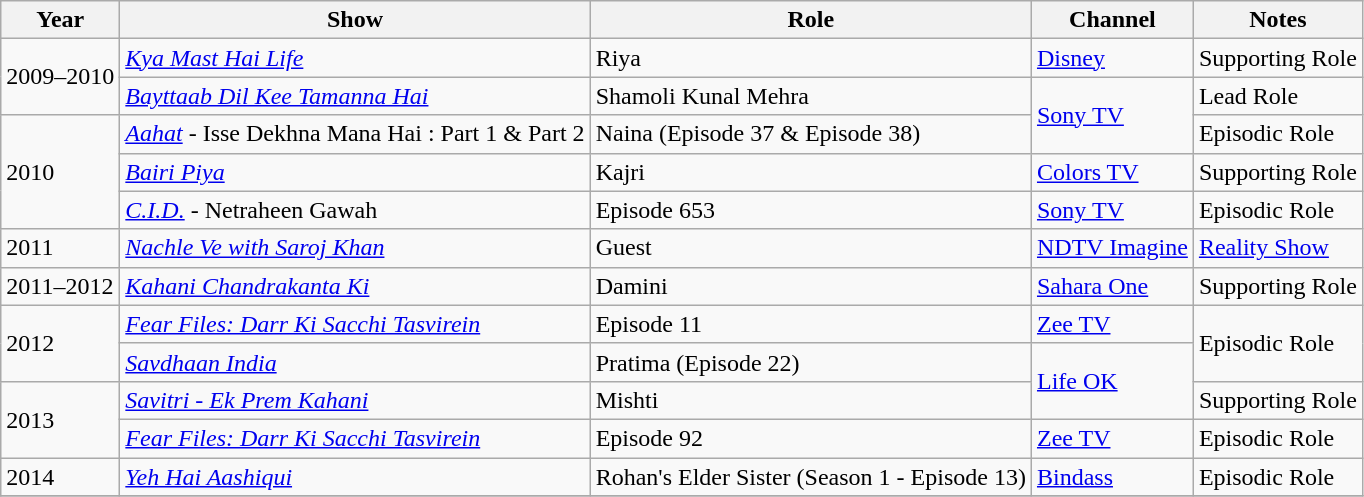<table class="wikitable sortable">
<tr>
<th>Year</th>
<th>Show</th>
<th>Role</th>
<th>Channel</th>
<th>Notes</th>
</tr>
<tr>
<td rowspan="2">2009–2010</td>
<td><em><a href='#'>Kya Mast Hai Life</a></em></td>
<td>Riya</td>
<td><a href='#'>Disney</a></td>
<td>Supporting Role</td>
</tr>
<tr>
<td><em><a href='#'>Bayttaab Dil Kee Tamanna Hai</a></em></td>
<td>Shamoli Kunal Mehra</td>
<td rowspan="2"><a href='#'>Sony TV</a></td>
<td>Lead Role</td>
</tr>
<tr>
<td rowspan="3">2010</td>
<td><em><a href='#'>Aahat</a></em> - Isse Dekhna Mana Hai : Part 1 & Part 2</td>
<td>Naina (Episode 37 & Episode 38)</td>
<td>Episodic Role</td>
</tr>
<tr>
<td><em><a href='#'>Bairi Piya</a></em></td>
<td>Kajri</td>
<td><a href='#'>Colors TV</a></td>
<td>Supporting Role</td>
</tr>
<tr>
<td><em><a href='#'>C.I.D.</a></em> - Netraheen Gawah</td>
<td>Episode 653</td>
<td><a href='#'>Sony TV</a></td>
<td>Episodic Role</td>
</tr>
<tr>
<td>2011</td>
<td><em><a href='#'>Nachle Ve with Saroj Khan</a></em></td>
<td>Guest</td>
<td><a href='#'>NDTV Imagine</a></td>
<td><a href='#'>Reality Show</a></td>
</tr>
<tr>
<td>2011–2012</td>
<td><em><a href='#'>Kahani Chandrakanta Ki</a></em></td>
<td>Damini</td>
<td><a href='#'>Sahara One</a></td>
<td>Supporting Role</td>
</tr>
<tr>
<td rowspan="2">2012</td>
<td><em><a href='#'>Fear Files: Darr Ki Sacchi Tasvirein</a></em></td>
<td>Episode 11</td>
<td><a href='#'>Zee TV</a></td>
<td rowspan="2">Episodic Role</td>
</tr>
<tr>
<td><em><a href='#'>Savdhaan India</a></em></td>
<td>Pratima (Episode 22)</td>
<td rowspan="2"><a href='#'>Life OK</a></td>
</tr>
<tr>
<td rowspan="2">2013</td>
<td><em><a href='#'>Savitri - Ek Prem Kahani</a></em></td>
<td>Mishti</td>
<td>Supporting Role</td>
</tr>
<tr>
<td><em><a href='#'>Fear Files: Darr Ki Sacchi Tasvirein</a></em></td>
<td>Episode 92</td>
<td><a href='#'>Zee TV</a></td>
<td>Episodic Role</td>
</tr>
<tr>
<td>2014</td>
<td><em><a href='#'>Yeh Hai Aashiqui</a></em></td>
<td>Rohan's Elder Sister (Season 1 - Episode 13)</td>
<td><a href='#'>Bindass</a></td>
<td>Episodic Role</td>
</tr>
<tr>
</tr>
</table>
